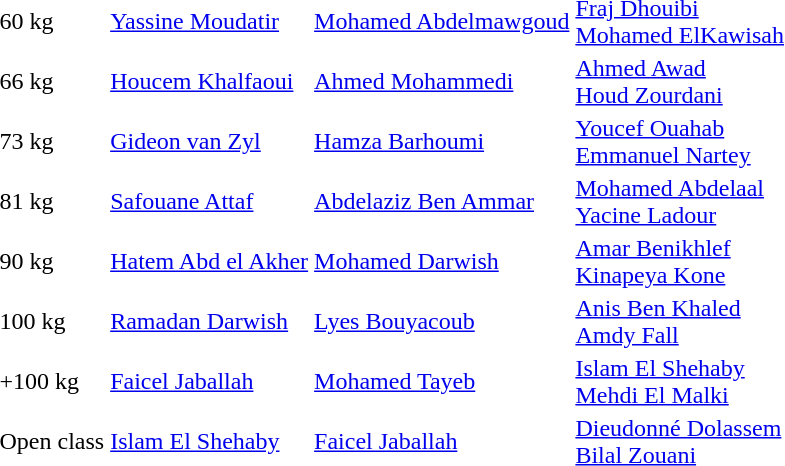<table>
<tr>
<td>60 kg</td>
<td> <a href='#'>Yassine Moudatir</a></td>
<td> <a href='#'>Mohamed Abdelmawgoud</a></td>
<td> <a href='#'>Fraj Dhouibi</a> <br>  <a href='#'>Mohamed ElKawisah</a></td>
</tr>
<tr>
<td>66 kg</td>
<td> <a href='#'>Houcem Khalfaoui</a></td>
<td> <a href='#'>Ahmed Mohammedi</a></td>
<td> <a href='#'>Ahmed Awad</a> <br>  <a href='#'>Houd Zourdani</a></td>
</tr>
<tr>
<td>73 kg</td>
<td> <a href='#'>Gideon van Zyl</a></td>
<td> <a href='#'>Hamza Barhoumi</a></td>
<td> <a href='#'>Youcef Ouahab</a> <br>  <a href='#'>Emmanuel Nartey</a></td>
</tr>
<tr>
<td>81 kg</td>
<td> <a href='#'>Safouane Attaf</a></td>
<td> <a href='#'>Abdelaziz Ben Ammar</a></td>
<td> <a href='#'>Mohamed Abdelaal</a> <br>  <a href='#'>Yacine Ladour</a></td>
</tr>
<tr>
<td>90 kg</td>
<td> <a href='#'>Hatem Abd el Akher</a></td>
<td> <a href='#'>Mohamed Darwish</a></td>
<td> <a href='#'>Amar Benikhlef</a> <br>  <a href='#'>Kinapeya Kone</a></td>
</tr>
<tr>
<td>100 kg</td>
<td> <a href='#'>Ramadan Darwish</a></td>
<td> <a href='#'>Lyes Bouyacoub</a></td>
<td> <a href='#'>Anis Ben Khaled</a> <br>  <a href='#'>Amdy Fall</a></td>
</tr>
<tr>
<td>+100 kg</td>
<td> <a href='#'>Faicel Jaballah</a></td>
<td> <a href='#'>Mohamed Tayeb</a></td>
<td> <a href='#'>Islam El Shehaby</a> <br>  <a href='#'>Mehdi El Malki</a></td>
</tr>
<tr>
<td>Open class</td>
<td> <a href='#'>Islam El Shehaby</a></td>
<td> <a href='#'>Faicel Jaballah</a></td>
<td> <a href='#'>Dieudonné Dolassem</a> <br>  <a href='#'>Bilal Zouani</a></td>
</tr>
</table>
